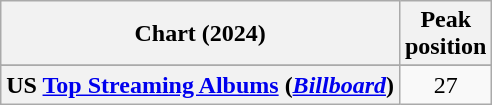<table class="wikitable sortable plainrowheaders" style="text-align:center">
<tr>
<th scope="col">Chart (2024)</th>
<th scope="col">Peak<br>position</th>
</tr>
<tr>
</tr>
<tr>
</tr>
<tr>
</tr>
<tr>
</tr>
<tr>
</tr>
<tr>
<th scope="row">US <a href='#'>Top Streaming Albums</a> (<em><a href='#'>Billboard</a></em>)</th>
<td>27</td>
</tr>
</table>
